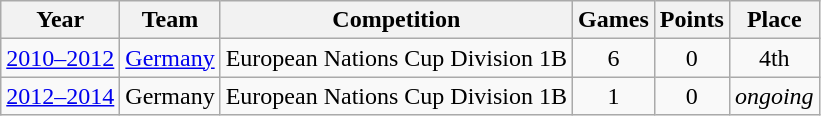<table class="wikitable">
<tr>
<th>Year</th>
<th>Team</th>
<th>Competition</th>
<th>Games</th>
<th>Points</th>
<th>Place</th>
</tr>
<tr align="center">
<td><a href='#'>2010–2012</a></td>
<td><a href='#'>Germany</a></td>
<td>European Nations Cup Division 1B</td>
<td>6</td>
<td>0</td>
<td>4th</td>
</tr>
<tr align="center">
<td><a href='#'>2012–2014</a></td>
<td>Germany</td>
<td>European Nations Cup Division 1B</td>
<td>1</td>
<td>0</td>
<td><em>ongoing</em></td>
</tr>
</table>
